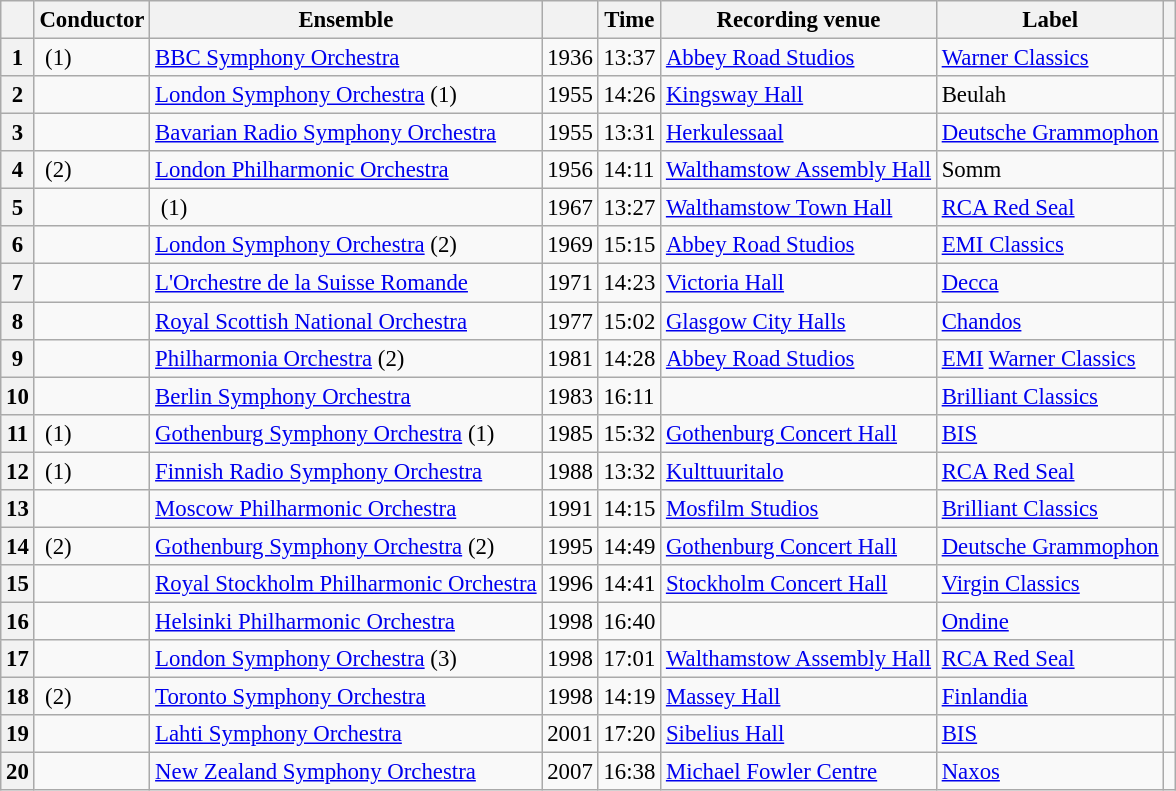<table class="wikitable sortable" style="margin-right:0; font-size:95%">
<tr>
<th scope="col"></th>
<th scope="col">Conductor</th>
<th scope="col">Ensemble</th>
<th scope="col"></th>
<th scope="col">Time</th>
<th scope="col">Recording venue</th>
<th scope="col">Label</th>
<th scope="col"class="unsortable"></th>
</tr>
<tr>
<th scope="row">1</th>
<td> (1)</td>
<td><a href='#'>BBC Symphony Orchestra</a></td>
<td>1936</td>
<td>13:37</td>
<td><a href='#'>Abbey Road Studios</a></td>
<td><a href='#'>Warner Classics</a></td>
<td></td>
</tr>
<tr>
<th scope="row">2</th>
<td></td>
<td><a href='#'>London Symphony Orchestra</a> (1)</td>
<td>1955</td>
<td>14:26</td>
<td><a href='#'>Kingsway Hall</a></td>
<td>Beulah</td>
<td></td>
</tr>
<tr>
<th scope="row">3</th>
<td></td>
<td><a href='#'>Bavarian Radio Symphony Orchestra</a></td>
<td>1955</td>
<td>13:31</td>
<td><a href='#'>Herkulessaal</a></td>
<td><a href='#'>Deutsche Grammophon</a></td>
<td></td>
</tr>
<tr>
<th scope="row">4</th>
<td> (2)</td>
<td><a href='#'>London Philharmonic Orchestra</a></td>
<td>1956</td>
<td>14:11</td>
<td><a href='#'>Walthamstow Assembly Hall</a></td>
<td>Somm</td>
<td></td>
</tr>
<tr>
<th scope="row">5</th>
<td></td>
<td> (1)</td>
<td>1967</td>
<td>13:27</td>
<td><a href='#'>Walthamstow Town Hall</a></td>
<td><a href='#'>RCA Red Seal</a></td>
<td></td>
</tr>
<tr>
<th scope="row">6</th>
<td></td>
<td><a href='#'>London Symphony Orchestra</a> (2)</td>
<td>1969</td>
<td>15:15</td>
<td><a href='#'>Abbey Road Studios</a></td>
<td><a href='#'>EMI Classics</a></td>
<td></td>
</tr>
<tr>
<th scope="row">7</th>
<td></td>
<td><a href='#'>L'Orchestre de la Suisse Romande</a></td>
<td>1971</td>
<td>14:23</td>
<td><a href='#'>Victoria Hall</a></td>
<td><a href='#'>Decca</a></td>
<td></td>
</tr>
<tr>
<th scope="row">8</th>
<td></td>
<td><a href='#'>Royal Scottish National Orchestra</a></td>
<td>1977</td>
<td>15:02</td>
<td><a href='#'>Glasgow City Halls</a></td>
<td><a href='#'>Chandos</a></td>
<td></td>
</tr>
<tr>
<th scope="row">9</th>
<td></td>
<td><a href='#'>Philharmonia Orchestra</a> (2)</td>
<td>1981</td>
<td>14:28</td>
<td><a href='#'>Abbey Road Studios</a></td>
<td><a href='#'>EMI</a> <a href='#'>Warner Classics</a></td>
<td></td>
</tr>
<tr>
<th scope="row">10</th>
<td></td>
<td><a href='#'>Berlin Symphony Orchestra</a></td>
<td>1983</td>
<td>16:11</td>
<td></td>
<td><a href='#'>Brilliant Classics</a></td>
<td></td>
</tr>
<tr>
<th scope="row">11</th>
<td> (1)</td>
<td><a href='#'>Gothenburg Symphony Orchestra</a> (1)</td>
<td>1985</td>
<td>15:32</td>
<td><a href='#'>Gothenburg Concert Hall</a></td>
<td><a href='#'>BIS</a></td>
<td></td>
</tr>
<tr>
<th scope="row">12</th>
<td> (1)</td>
<td><a href='#'>Finnish Radio Symphony Orchestra</a></td>
<td>1988</td>
<td>13:32</td>
<td><a href='#'>Kulttuuritalo</a></td>
<td><a href='#'>RCA Red Seal</a></td>
<td></td>
</tr>
<tr>
<th scope="row">13</th>
<td></td>
<td><a href='#'>Moscow Philharmonic Orchestra</a></td>
<td>1991</td>
<td>14:15</td>
<td><a href='#'>Mosfilm Studios</a></td>
<td><a href='#'>Brilliant Classics</a></td>
<td></td>
</tr>
<tr>
<th scope="row">14</th>
<td> (2)</td>
<td><a href='#'>Gothenburg Symphony Orchestra</a> (2)</td>
<td>1995</td>
<td>14:49</td>
<td><a href='#'>Gothenburg Concert Hall</a></td>
<td><a href='#'>Deutsche Grammophon</a></td>
<td></td>
</tr>
<tr>
<th scope="row">15</th>
<td></td>
<td><a href='#'>Royal Stockholm Philharmonic Orchestra</a></td>
<td>1996</td>
<td>14:41</td>
<td><a href='#'>Stockholm Concert Hall</a></td>
<td><a href='#'>Virgin Classics</a></td>
<td></td>
</tr>
<tr>
<th scope="row">16</th>
<td></td>
<td><a href='#'>Helsinki Philharmonic Orchestra</a></td>
<td>1998</td>
<td>16:40</td>
<td></td>
<td><a href='#'>Ondine</a></td>
<td></td>
</tr>
<tr>
<th scope="row">17</th>
<td></td>
<td><a href='#'>London Symphony Orchestra</a> (3)</td>
<td>1998</td>
<td>17:01</td>
<td><a href='#'>Walthamstow Assembly Hall</a></td>
<td><a href='#'>RCA Red Seal</a></td>
<td></td>
</tr>
<tr>
<th scope="row">18</th>
<td> (2)</td>
<td><a href='#'>Toronto Symphony Orchestra</a></td>
<td>1998</td>
<td>14:19</td>
<td><a href='#'>Massey Hall</a></td>
<td><a href='#'>Finlandia</a></td>
<td></td>
</tr>
<tr>
<th scope="row">19</th>
<td></td>
<td><a href='#'>Lahti Symphony Orchestra</a></td>
<td>2001</td>
<td>17:20</td>
<td><a href='#'>Sibelius Hall</a></td>
<td><a href='#'>BIS</a></td>
<td></td>
</tr>
<tr>
<th scope="row">20</th>
<td></td>
<td><a href='#'>New Zealand Symphony Orchestra</a></td>
<td>2007</td>
<td>16:38</td>
<td><a href='#'>Michael Fowler Centre</a></td>
<td><a href='#'>Naxos</a></td>
<td></td>
</tr>
</table>
